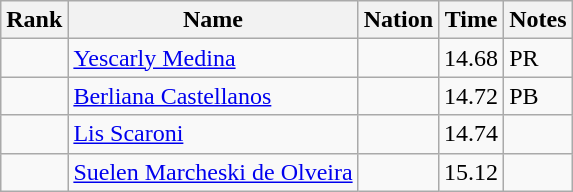<table class="wikitable sortable">
<tr>
<th>Rank</th>
<th>Name</th>
<th>Nation</th>
<th>Time</th>
<th>Notes</th>
</tr>
<tr>
<td></td>
<td><a href='#'>Yescarly Medina</a></td>
<td></td>
<td>14.68</td>
<td>PR</td>
</tr>
<tr>
<td></td>
<td><a href='#'>Berliana Castellanos</a></td>
<td></td>
<td>14.72</td>
<td>PB</td>
</tr>
<tr>
<td></td>
<td><a href='#'>Lis Scaroni</a></td>
<td></td>
<td>14.74</td>
<td></td>
</tr>
<tr>
<td></td>
<td><a href='#'>Suelen Marcheski de Olveira</a></td>
<td></td>
<td>15.12</td>
<td></td>
</tr>
</table>
